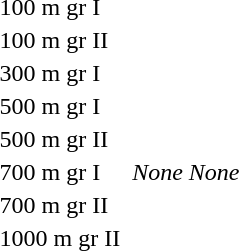<table>
<tr>
<td>100 m gr I<br></td>
<td></td>
<td></td>
<td></td>
</tr>
<tr>
<td>100 m gr II<br></td>
<td></td>
<td></td>
<td></td>
</tr>
<tr>
<td>300 m gr I<br></td>
<td></td>
<td></td>
<td></td>
</tr>
<tr>
<td>500 m gr I<br></td>
<td></td>
<td></td>
<td></td>
</tr>
<tr>
<td>500 m gr II<br></td>
<td></td>
<td></td>
<td></td>
</tr>
<tr>
<td>700 m gr I<br></td>
<td></td>
<td align="center"><em>None</em></td>
<td align="center"><em>None</em></td>
</tr>
<tr>
<td>700 m gr II<br></td>
<td></td>
<td></td>
<td></td>
</tr>
<tr>
<td>1000 m gr II<br></td>
<td></td>
<td></td>
<td></td>
</tr>
</table>
